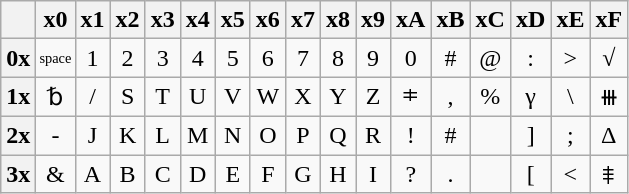<table class=wikitable style="text-align:center" border=1>
<tr>
<th></th>
<th>x0</th>
<th>x1</th>
<th>x2</th>
<th>x3</th>
<th>x4</th>
<th>x5</th>
<th>x6</th>
<th>x7</th>
<th>x8</th>
<th>x9</th>
<th>xA</th>
<th>xB</th>
<th>xC</th>
<th>xD</th>
<th>xE</th>
<th>xF</th>
</tr>
<tr>
<th>0x</th>
<td style="font-size: 60%">space</td>
<td>1</td>
<td>2</td>
<td>3</td>
<td>4</td>
<td>5</td>
<td>6</td>
<td>7</td>
<td>8</td>
<td>9</td>
<td>0</td>
<td>#</td>
<td>@</td>
<td>:</td>
<td>></td>
<td>√</td>
</tr>
<tr>
<th>1x</th>
<td>␢</td>
<td>/</td>
<td>S</td>
<td>T</td>
<td>U</td>
<td>V</td>
<td>W</td>
<td>X</td>
<td>Y</td>
<td>Z</td>
<td>⧧</td>
<td>,</td>
<td>%</td>
<td>γ</td>
<td>\</td>
<td>⧻</td>
</tr>
<tr>
<th>2x</th>
<td>-</td>
<td>J</td>
<td>K</td>
<td>L</td>
<td>M</td>
<td>N</td>
<td>O</td>
<td>P</td>
<td>Q</td>
<td>R</td>
<td>!</td>
<td>#</td>
<td></td>
<td>]</td>
<td>;</td>
<td>Δ</td>
</tr>
<tr>
<th>3x</th>
<td>&</td>
<td>A</td>
<td>B</td>
<td>C</td>
<td>D</td>
<td>E</td>
<td>F</td>
<td>G</td>
<td>H</td>
<td>I</td>
<td>?</td>
<td>.</td>
<td></td>
<td>[</td>
<td><</td>
<td>⯒</td>
</tr>
</table>
